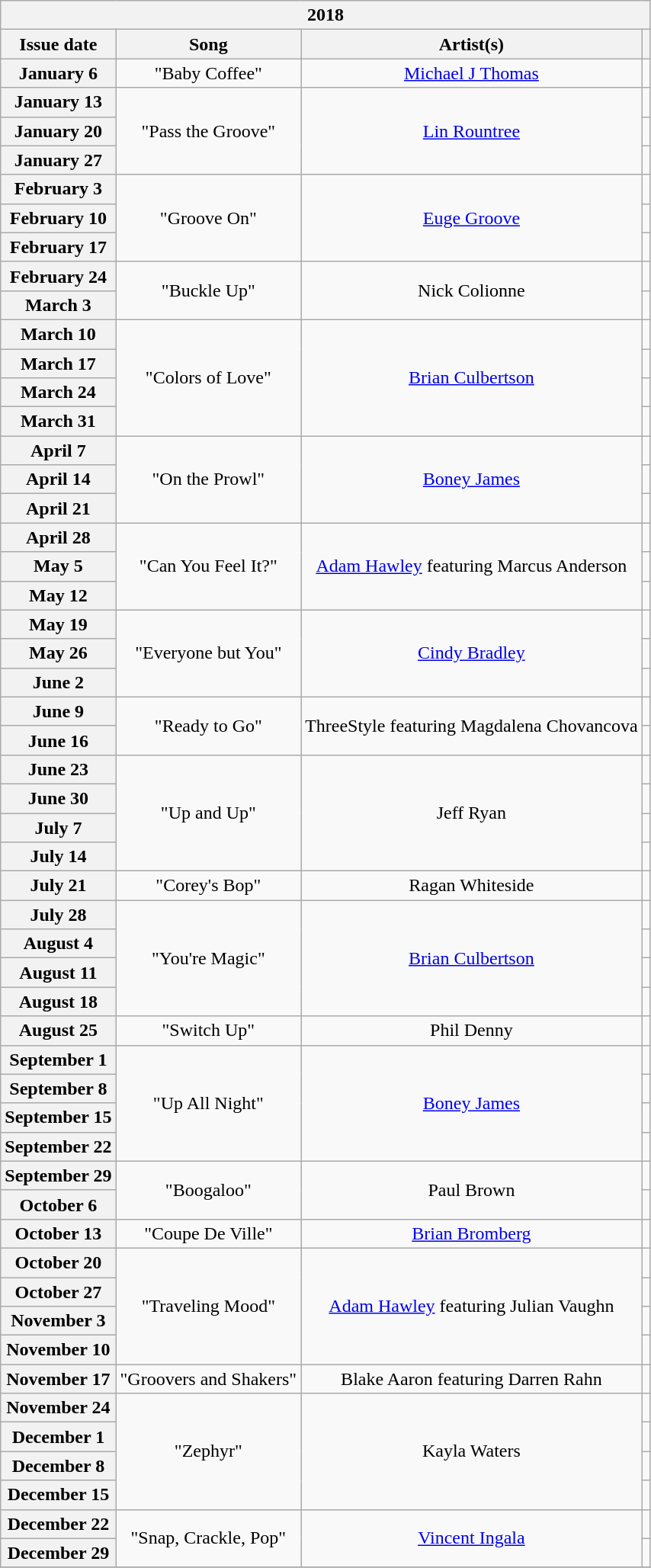<table class="wikitable plainrowheaders" style="text-align: center;">
<tr>
<th colspan="5">2018</th>
</tr>
<tr>
<th scope="col">Issue date</th>
<th scope="col">Song</th>
<th scope="col">Artist(s)</th>
<th scope="col"></th>
</tr>
<tr>
<th scope="row">January 6</th>
<td>"Baby Coffee"</td>
<td><a href='#'>Michael J Thomas</a></td>
<td align="center"></td>
</tr>
<tr>
<th scope="row">January 13</th>
<td rowspan="3">"Pass the Groove"</td>
<td rowspan="3"><a href='#'>Lin Rountree</a></td>
<td align="center"></td>
</tr>
<tr>
<th scope="row">January 20</th>
<td align="center"></td>
</tr>
<tr>
<th scope="row">January 27</th>
<td align="center"></td>
</tr>
<tr>
<th scope="row">February 3</th>
<td rowspan="3">"Groove On"</td>
<td rowspan="3"><a href='#'>Euge Groove</a></td>
<td align="center"></td>
</tr>
<tr>
<th scope="row">February 10</th>
<td align="center"></td>
</tr>
<tr>
<th scope="row">February 17</th>
<td align="center"></td>
</tr>
<tr>
<th scope="row">February 24</th>
<td rowspan="2">"Buckle Up"</td>
<td rowspan="2">Nick Colionne</td>
<td align="center"></td>
</tr>
<tr>
<th scope="row">March 3</th>
<td align="center"></td>
</tr>
<tr>
<th scope="row">March 10</th>
<td rowspan="4">"Colors of Love"</td>
<td rowspan="4"><a href='#'>Brian Culbertson</a></td>
<td align="center"></td>
</tr>
<tr>
<th scope="row">March 17</th>
<td align="center"></td>
</tr>
<tr>
<th scope="row">March 24</th>
<td align="center"></td>
</tr>
<tr>
<th scope="row">March 31</th>
<td align="center"></td>
</tr>
<tr>
<th scope="row">April 7</th>
<td rowspan="3">"On the Prowl"</td>
<td rowspan="3"><a href='#'>Boney James</a></td>
<td align="center"></td>
</tr>
<tr>
<th scope="row">April 14</th>
<td align="center"></td>
</tr>
<tr>
<th scope="row">April 21</th>
<td align="center"></td>
</tr>
<tr>
<th scope="row">April 28</th>
<td rowspan="3">"Can You Feel It?"</td>
<td rowspan="3"><a href='#'>Adam Hawley</a> featuring Marcus Anderson</td>
<td align="center"></td>
</tr>
<tr>
<th scope="row">May 5</th>
<td align="center"></td>
</tr>
<tr>
<th scope="row">May 12</th>
<td align="center"></td>
</tr>
<tr>
<th scope="row">May 19</th>
<td rowspan="3">"Everyone but You"</td>
<td rowspan="3"><a href='#'>Cindy Bradley</a></td>
<td align="center"></td>
</tr>
<tr>
<th scope="row">May 26</th>
<td align="center"></td>
</tr>
<tr>
<th scope="row">June 2</th>
<td align="center"></td>
</tr>
<tr>
<th scope="row">June 9</th>
<td rowspan="2">"Ready to Go"</td>
<td rowspan="2">ThreeStyle featuring Magdalena Chovancova</td>
<td align="center"></td>
</tr>
<tr>
<th scope="row">June 16</th>
<td align="center"></td>
</tr>
<tr>
<th scope="row">June 23</th>
<td rowspan="4">"Up and Up"</td>
<td rowspan="4">Jeff Ryan</td>
<td align="center"></td>
</tr>
<tr>
<th scope="row">June 30</th>
<td align="center"></td>
</tr>
<tr>
<th scope="row">July 7</th>
<td align="center"></td>
</tr>
<tr>
<th scope="row">July 14</th>
<td align="center"></td>
</tr>
<tr>
<th scope="row">July 21</th>
<td>"Corey's Bop"</td>
<td>Ragan Whiteside</td>
<td align="center"></td>
</tr>
<tr>
<th scope="row">July 28</th>
<td rowspan="4">"You're Magic"</td>
<td rowspan="4"><a href='#'>Brian Culbertson</a></td>
<td align="center"></td>
</tr>
<tr>
<th scope="row">August 4</th>
<td align="center"></td>
</tr>
<tr>
<th scope="row">August 11</th>
<td align="center"></td>
</tr>
<tr>
<th scope="row">August 18</th>
<td align="center"></td>
</tr>
<tr>
<th scope="row">August 25</th>
<td>"Switch Up"</td>
<td>Phil Denny</td>
<td align="center"></td>
</tr>
<tr>
<th scope="row">September 1</th>
<td rowspan="4">"Up All Night"</td>
<td rowspan="4"><a href='#'>Boney James</a></td>
<td align="center"></td>
</tr>
<tr>
<th scope="row">September 8</th>
<td align="center"></td>
</tr>
<tr>
<th scope="row">September 15</th>
<td align="center"></td>
</tr>
<tr>
<th scope="row">September 22</th>
<td align="center"></td>
</tr>
<tr>
<th scope="row">September 29</th>
<td rowspan="2">"Boogaloo"</td>
<td rowspan="2">Paul Brown</td>
<td align="center"></td>
</tr>
<tr>
<th scope="row">October 6</th>
<td align="center"></td>
</tr>
<tr>
<th scope="row">October 13</th>
<td>"Coupe De Ville"</td>
<td><a href='#'>Brian Bromberg</a></td>
<td align="center"></td>
</tr>
<tr>
<th scope="row">October 20</th>
<td rowspan="4">"Traveling Mood"</td>
<td rowspan="4"><a href='#'>Adam Hawley</a> featuring Julian Vaughn</td>
<td align="center"></td>
</tr>
<tr>
<th scope="row">October 27</th>
<td align="center"></td>
</tr>
<tr>
<th scope="row">November 3</th>
<td align="center"></td>
</tr>
<tr>
<th scope="row">November 10</th>
<td align="center"></td>
</tr>
<tr>
<th scope="row">November 17</th>
<td>"Groovers and Shakers"</td>
<td>Blake Aaron featuring Darren Rahn</td>
<td align="center"></td>
</tr>
<tr>
<th scope="row">November 24</th>
<td rowspan="4">"Zephyr"</td>
<td rowspan="4">Kayla Waters</td>
<td align="center"></td>
</tr>
<tr>
<th scope="row">December 1</th>
<td align="center"></td>
</tr>
<tr>
<th scope="row">December 8</th>
<td align="center"></td>
</tr>
<tr>
<th scope="row">December 15</th>
<td align="center"></td>
</tr>
<tr>
<th scope="row">December 22</th>
<td rowspan="2">"Snap, Crackle, Pop"</td>
<td rowspan="2"><a href='#'>Vincent Ingala</a></td>
<td align="center"></td>
</tr>
<tr>
<th scope="row">December 29</th>
<td align="center"></td>
</tr>
<tr>
</tr>
</table>
